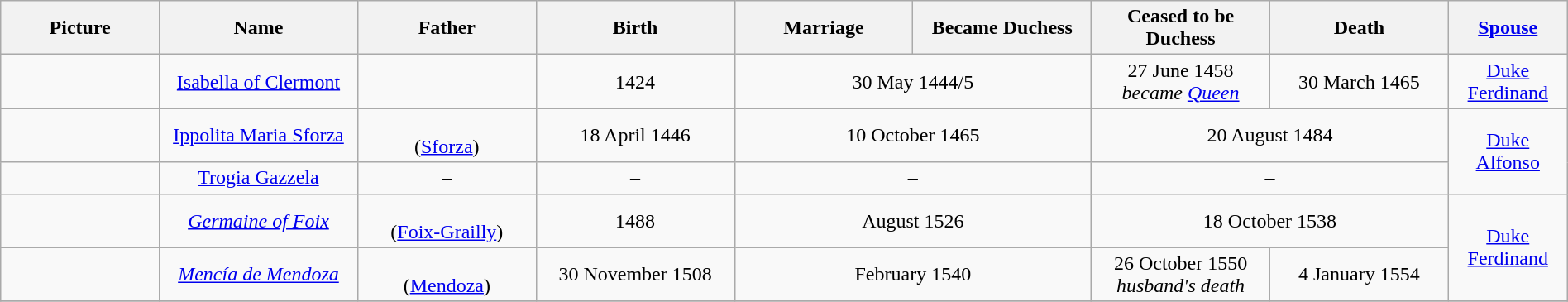<table class="wikitable" style="width:100%; text-align:center">
<tr>
<th width="8%">Picture</th>
<th width="10%">Name</th>
<th width="9%">Father</th>
<th width="10%">Birth</th>
<th width="9%">Marriage</th>
<th width="9%">Became Duchess</th>
<th width="9%">Ceased to be Duchess</th>
<th width="9%">Death</th>
<th width="6%"><a href='#'>Spouse</a></th>
</tr>
<tr>
<td></td>
<td><a href='#'>Isabella of Clermont</a></td>
<td></td>
<td>1424</td>
<td colspan=2>30 May 1444/5</td>
<td align=center>27 June 1458<br><em>became <a href='#'>Queen</a></em></td>
<td>30 March 1465</td>
<td><a href='#'>Duke Ferdinand</a></td>
</tr>
<tr>
<td></td>
<td><a href='#'>Ippolita Maria Sforza</a></td>
<td><br> (<a href='#'>Sforza</a>)</td>
<td>18 April 1446</td>
<td colspan=2>10 October 1465</td>
<td colspan=2>20 August 1484</td>
<td rowspan=2><a href='#'>Duke Alfonso</a></td>
</tr>
<tr>
<td></td>
<td><a href='#'>Trogia Gazzela</a></td>
<td>–</td>
<td>–</td>
<td colspan=2>–</td>
<td colspan=2>–</td>
</tr>
<tr>
<td></td>
<td><em><a href='#'>Germaine of Foix</a></em></td>
<td><br> (<a href='#'>Foix-Grailly</a>)</td>
<td>1488</td>
<td colspan=2>August 1526</td>
<td colspan=2>18 October 1538</td>
<td rowspan=2><a href='#'>Duke Ferdinand</a></td>
</tr>
<tr>
<td></td>
<td><em><a href='#'>Mencía de Mendoza</a></em></td>
<td><br> (<a href='#'>Mendoza</a>)</td>
<td>30 November 1508</td>
<td colspan=2>February 1540</td>
<td>26 October 1550<br><em>husband's death</em></td>
<td>4 January 1554</td>
</tr>
<tr>
</tr>
</table>
